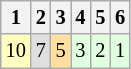<table class="wikitable" style="font-size: 85%;">
<tr>
<th>1</th>
<th>2</th>
<th>3</th>
<th>4</th>
<th>5</th>
<th>6</th>
</tr>
<tr align="center">
<td style="background:#FFFFBF;">10</td>
<td style="background:#DFDFDF;">7</td>
<td style="background:#FFDF9F;">5</td>
<td style="background:#DFFFDF;">3</td>
<td style="background:#DFFFDF;">2</td>
<td style="background:#DFFFDF;">1</td>
</tr>
</table>
